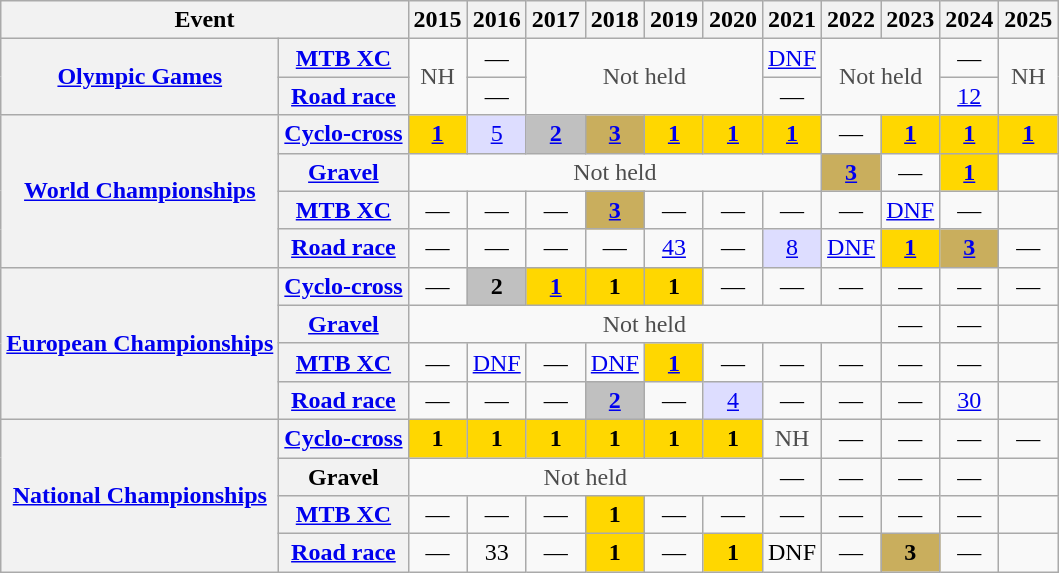<table class="wikitable plainrowheaders">
<tr>
<th colspan="2" scope="col">Event</th>
<th scope="col">2015</th>
<th scope="col">2016</th>
<th scope="col">2017</th>
<th scope="col">2018</th>
<th scope="col">2019</th>
<th scope="col">2020</th>
<th scope="col">2021</th>
<th scope="col">2022</th>
<th scope="col">2023</th>
<th scope="col">2024</th>
<th scope="col">2025</th>
</tr>
<tr style="text-align:center;">
<th rowspan="2" scope="row"> <a href='#'>Olympic Games</a></th>
<th scope="row"><a href='#'>MTB XC</a></th>
<td style="color:#4d4d4d;" rowspan=2>NH</td>
<td>—</td>
<td style="color:#4d4d4d;" colspan=4 rowspan=2>Not held</td>
<td><a href='#'>DNF</a></td>
<td style="color:#4d4d4d;" colspan=2 rowspan=2>Not held</td>
<td>—</td>
<td style="color:#4d4d4d;" rowspan=2>NH</td>
</tr>
<tr style="text-align:center;">
<th scope="row"><a href='#'>Road race</a></th>
<td>—</td>
<td>—</td>
<td><a href='#'>12</a></td>
</tr>
<tr style="text-align:center;">
<th rowspan="4" scope="row"> <a href='#'>World Championships</a></th>
<th scope="row"><a href='#'>Cyclo-cross</a></th>
<td style="background:gold;"><a href='#'><strong>1</strong></a></td>
<td style="background:#ddf;"><a href='#'>5</a></td>
<td style="background:silver;"><a href='#'><strong>2</strong></a></td>
<td style="background:#C9AE5D;"><a href='#'><strong>3</strong></a></td>
<td style="background:gold;"><a href='#'><strong>1</strong></a></td>
<td style="background:gold;"><a href='#'><strong>1</strong></a></td>
<td style="background:gold;"><a href='#'><strong>1</strong></a></td>
<td>—</td>
<td style="background:gold;"><a href='#'><strong>1</strong></a></td>
<td style="background:gold;"><a href='#'><strong>1</strong></a></td>
<td style="background:gold;"><a href='#'><strong>1</strong></a></td>
</tr>
<tr style="text-align:center;">
<th scope="row"><a href='#'>Gravel</a></th>
<td style="color:#4d4d4d;" colspan=7>Not held</td>
<td style="background:#C9AE5D;"><a href='#'><strong>3</strong></a></td>
<td>—</td>
<td style="background:gold;"><a href='#'><strong>1</strong></a></td>
<td></td>
</tr>
<tr style="text-align:center;">
<th scope="row"><a href='#'>MTB XC</a></th>
<td>—</td>
<td>—</td>
<td>—</td>
<td style="background:#C9AE5D;"><a href='#'><strong>3</strong></a></td>
<td>—</td>
<td>—</td>
<td>—</td>
<td>—</td>
<td><a href='#'>DNF</a></td>
<td>—</td>
<td></td>
</tr>
<tr style="text-align:center;">
<th scope="row"><a href='#'>Road race</a></th>
<td>—</td>
<td>—</td>
<td>—</td>
<td>—</td>
<td><a href='#'>43</a></td>
<td>—</td>
<td style="background:#ddf;"><a href='#'>8</a></td>
<td><a href='#'>DNF</a></td>
<td style="background:gold;"><a href='#'><strong>1</strong></a></td>
<td style="background:#C9AE5D;"><a href='#'><strong>3</strong></a></td>
<td>—</td>
</tr>
<tr style="text-align:center;">
<th rowspan="4" scope="row"> <a href='#'>European Championships</a></th>
<th scope="row"><a href='#'>Cyclo-cross</a></th>
<td>—</td>
<td style="background:silver;"><strong>2</strong></td>
<td style="background:gold;"><a href='#'><strong>1</strong></a></td>
<td style="background:gold;"><strong>1</strong></td>
<td style="background:gold;"><strong>1</strong></td>
<td>—</td>
<td>—</td>
<td>—</td>
<td>—</td>
<td>—</td>
<td>—</td>
</tr>
<tr style="text-align:center;">
<th scope="row"><a href='#'>Gravel</a></th>
<td style="color:#4d4d4d;" colspan=8>Not held</td>
<td>—</td>
<td>—</td>
<td></td>
</tr>
<tr style="text-align:center;">
<th scope="row"><a href='#'>MTB XC</a></th>
<td>—</td>
<td><a href='#'>DNF</a></td>
<td>—</td>
<td><a href='#'>DNF</a></td>
<td style="background:gold;"><a href='#'><strong>1</strong></a></td>
<td>—</td>
<td>—</td>
<td>—</td>
<td>—</td>
<td>—</td>
<td></td>
</tr>
<tr style="text-align:center;">
<th scope="row"><a href='#'>Road race</a></th>
<td>—</td>
<td>—</td>
<td>—</td>
<td style="background:silver;"><a href='#'><strong>2</strong></a></td>
<td>—</td>
<td style="background:#ddf;"><a href='#'>4</a></td>
<td>—</td>
<td>—</td>
<td>—</td>
<td><a href='#'>30</a></td>
<td></td>
</tr>
<tr style="text-align:center;">
<th rowspan="4" scope="row"> <a href='#'>National Championships</a></th>
<th scope="row"><a href='#'>Cyclo-cross</a></th>
<td style="background:gold;"><strong>1</strong></td>
<td style="background:gold;"><strong>1</strong></td>
<td style="background:gold;"><strong>1</strong></td>
<td style="background:gold;"><strong>1</strong></td>
<td style="background:gold;"><strong>1</strong></td>
<td style="background:gold;"><strong>1</strong></td>
<td style="color:#4d4d4d;">NH</td>
<td>—</td>
<td>—</td>
<td>—</td>
<td>—</td>
</tr>
<tr style="text-align:center;">
<th scope="row">Gravel</th>
<td style="color:#4d4d4d;" colspan=6>Not held</td>
<td>—</td>
<td>—</td>
<td>—</td>
<td>—</td>
<td></td>
</tr>
<tr style="text-align:center;">
<th scope="row"><a href='#'>MTB XC</a></th>
<td>—</td>
<td>—</td>
<td>—</td>
<td style="background:gold;"><strong>1</strong></td>
<td>—</td>
<td>—</td>
<td>—</td>
<td>—</td>
<td>—</td>
<td>—</td>
<td></td>
</tr>
<tr style="text-align:center;">
<th scope="row"><a href='#'>Road race</a></th>
<td>—</td>
<td>33</td>
<td>—</td>
<td style="background:gold;"><strong>1</strong></td>
<td>—</td>
<td style="background:gold;"><strong>1</strong></td>
<td>DNF</td>
<td>—</td>
<td style="background:#C9AE5D;"><strong>3</strong></td>
<td>—</td>
<td></td>
</tr>
</table>
